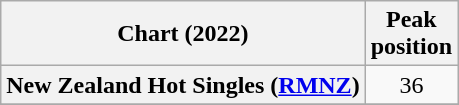<table class="wikitable sortable plainrowheaders" style="text-align:center">
<tr>
<th scope="col">Chart (2022)</th>
<th scope="col">Peak<br>position</th>
</tr>
<tr>
<th scope="row">New Zealand Hot Singles (<a href='#'>RMNZ</a>)</th>
<td>36</td>
</tr>
<tr>
</tr>
</table>
